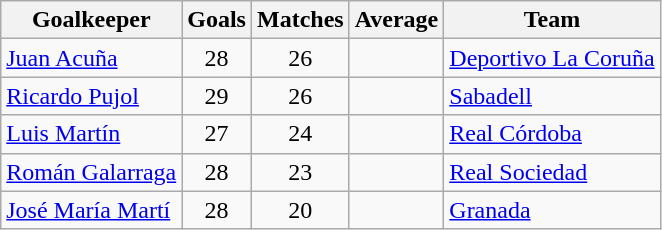<table class="wikitable sortable">
<tr>
<th>Goalkeeper</th>
<th>Goals</th>
<th>Matches</th>
<th>Average</th>
<th>Team</th>
</tr>
<tr>
<td> <a href='#'>Juan Acuña</a></td>
<td style="text-align:center;">28</td>
<td style="text-align:center;">26</td>
<td style="text-align:center;"></td>
<td><a href='#'>Deportivo La Coruña</a></td>
</tr>
<tr>
<td> <a href='#'>Ricardo Pujol</a></td>
<td style="text-align:center;">29</td>
<td style="text-align:center;">26</td>
<td style="text-align:center;"></td>
<td><a href='#'>Sabadell</a></td>
</tr>
<tr>
<td> <a href='#'>Luis Martín</a></td>
<td style="text-align:center;">27</td>
<td style="text-align:center;">24</td>
<td style="text-align:center;"></td>
<td><a href='#'>Real Córdoba</a></td>
</tr>
<tr>
<td> <a href='#'>Román Galarraga</a></td>
<td style="text-align:center;">28</td>
<td style="text-align:center;">23</td>
<td style="text-align:center;"></td>
<td><a href='#'>Real Sociedad</a></td>
</tr>
<tr>
<td> <a href='#'>José María Martí</a></td>
<td style="text-align:center;">28</td>
<td style="text-align:center;">20</td>
<td style="text-align:center;"></td>
<td><a href='#'>Granada</a></td>
</tr>
</table>
